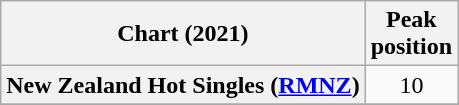<table class="wikitable sortable plainrowheaders" style="text-align:center">
<tr>
<th scope="col">Chart (2021)</th>
<th scope="col">Peak<br>position</th>
</tr>
<tr>
<th scope="row">New Zealand Hot Singles (<a href='#'>RMNZ</a>)</th>
<td>10</td>
</tr>
<tr>
</tr>
<tr>
</tr>
<tr>
</tr>
<tr>
</tr>
<tr>
</tr>
</table>
